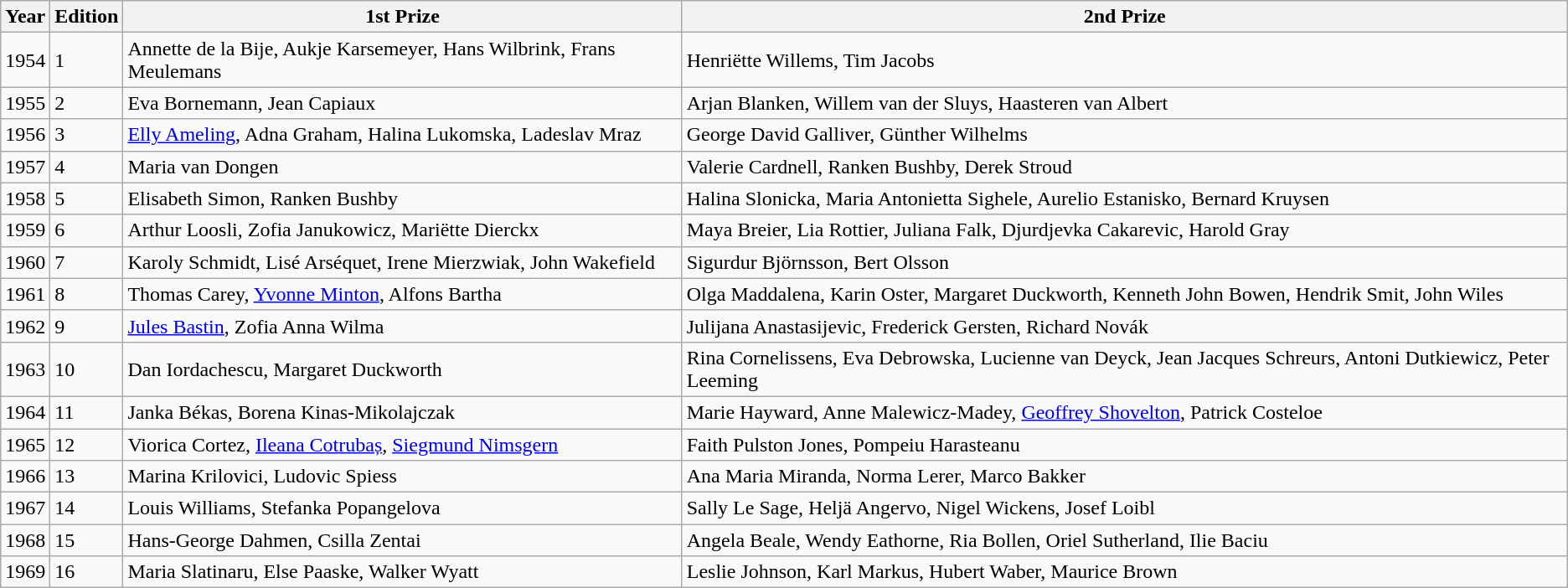<table class="wikitable">
<tr>
<th>Year</th>
<th>Edition</th>
<th>1st Prize</th>
<th>2nd Prize</th>
</tr>
<tr>
<td>1954</td>
<td>1</td>
<td>Annette de la Bije, Aukje Karsemeyer, Hans Wilbrink, Frans Meulemans</td>
<td>Henriëtte Willems, Tim Jacobs</td>
</tr>
<tr>
<td>1955</td>
<td>2</td>
<td>Eva Bornemann, Jean Capiaux</td>
<td>Arjan Blanken, Willem van der Sluys, Haasteren van Albert</td>
</tr>
<tr>
<td>1956</td>
<td>3</td>
<td><a href='#'>Elly Ameling</a>, Adna Graham, Halina Lukomska, Ladeslav Mraz</td>
<td>George David Galliver, Günther Wilhelms</td>
</tr>
<tr>
<td>1957</td>
<td>4</td>
<td>Maria van Dongen</td>
<td>Valerie Cardnell, Ranken Bushby, Derek Stroud</td>
</tr>
<tr>
<td>1958</td>
<td>5</td>
<td>Elisabeth Simon, Ranken Bushby</td>
<td>Halina Slonicka, Maria Antonietta Sighele, Aurelio Estanisko, Bernard Kruysen</td>
</tr>
<tr>
<td>1959</td>
<td>6</td>
<td>Arthur Loosli, Zofia Janukowicz, Mariëtte Dierckx</td>
<td>Maya Breier, Lia Rottier, Juliana Falk, Djurdjevka Cakarevic, Harold Gray</td>
</tr>
<tr>
<td>1960</td>
<td>7</td>
<td>Karoly Schmidt, Lisé Arséquet, Irene Mierzwiak, John Wakefield</td>
<td>Sigurdur Björnsson, Bert Olsson</td>
</tr>
<tr>
<td>1961</td>
<td>8</td>
<td>Thomas Carey, <a href='#'>Yvonne Minton</a>, Alfons Bartha</td>
<td>Olga Maddalena, Karin Oster, Margaret Duckworth, Kenneth John Bowen, Hendrik Smit, John Wiles</td>
</tr>
<tr>
<td>1962</td>
<td>9</td>
<td><a href='#'>Jules Bastin</a>, Zofia Anna Wilma</td>
<td>Julijana Anastasijevic, Frederick Gersten, Richard Novák</td>
</tr>
<tr>
<td>1963</td>
<td>10</td>
<td>Dan Iordachescu, Margaret Duckworth</td>
<td>Rina Cornelissens, Eva Debrowska, Lucienne van Deyck, Jean Jacques Schreurs, Antoni Dutkiewicz, Peter Leeming</td>
</tr>
<tr>
<td>1964</td>
<td>11</td>
<td>Janka Békas, Borena Kinas-Mikolajczak</td>
<td>Marie Hayward, Anne Malewicz-Madey, <a href='#'>Geoffrey Shovelton</a>, Patrick Costeloe</td>
</tr>
<tr>
<td>1965</td>
<td>12</td>
<td>Viorica Cortez, <a href='#'>Ileana Cotrubaș</a>, <a href='#'>Siegmund Nimsgern</a></td>
<td>Faith Pulston Jones, Pompeiu Harasteanu</td>
</tr>
<tr>
<td>1966</td>
<td>13</td>
<td>Marina Krilovici, Ludovic Spiess</td>
<td>Ana Maria Miranda, Norma Lerer, Marco Bakker</td>
</tr>
<tr>
<td>1967</td>
<td>14</td>
<td>Louis Williams, Stefanka Popangelova</td>
<td>Sally Le Sage, Heljä Angervo, Nigel Wickens, Josef Loibl</td>
</tr>
<tr>
<td>1968</td>
<td>15</td>
<td>Hans-George Dahmen, Csilla Zentai</td>
<td>Angela Beale, Wendy Eathorne, Ria Bollen, Oriel Sutherland, Ilie Baciu</td>
</tr>
<tr>
<td>1969</td>
<td>16</td>
<td>Maria Slatinaru, Else Paaske, Walker Wyatt</td>
<td>Leslie Johnson, Karl Markus, Hubert Waber, Maurice Brown</td>
</tr>
</table>
